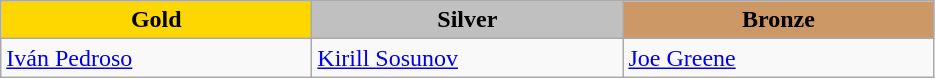<table class="wikitable" style="text-align:left">
<tr align="center">
<td width=200 bgcolor=gold><strong>Gold</strong></td>
<td width=200 bgcolor=silver><strong>Silver</strong></td>
<td width=200 bgcolor=CC9966><strong>Bronze</strong></td>
</tr>
<tr>
<td><a href='#'>Iván Pedroso</a><br><em></em></td>
<td><a href='#'>Kirill Sosunov</a><br><em></em></td>
<td><a href='#'>Joe Greene</a><br><em></em></td>
</tr>
</table>
